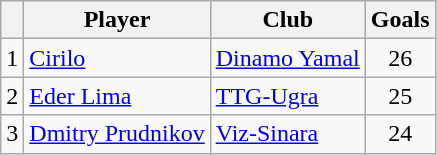<table class="wikitable" style="text-align: center;">
<tr>
<th></th>
<th>Player</th>
<th>Club</th>
<th>Goals</th>
</tr>
<tr>
<td>1</td>
<td align="left"> <a href='#'>Cirilo</a></td>
<td align="left"><a href='#'>Dinamo Yamal</a></td>
<td>26</td>
</tr>
<tr>
<td>2</td>
<td align="left"> <a href='#'>Eder Lima</a></td>
<td align="left"><a href='#'>ТTG-Ugra</a></td>
<td>25</td>
</tr>
<tr>
<td>3</td>
<td align="left"> <a href='#'>Dmitry Prudnikov</a></td>
<td align="left"><a href='#'>Viz-Sinara</a></td>
<td>24</td>
</tr>
</table>
